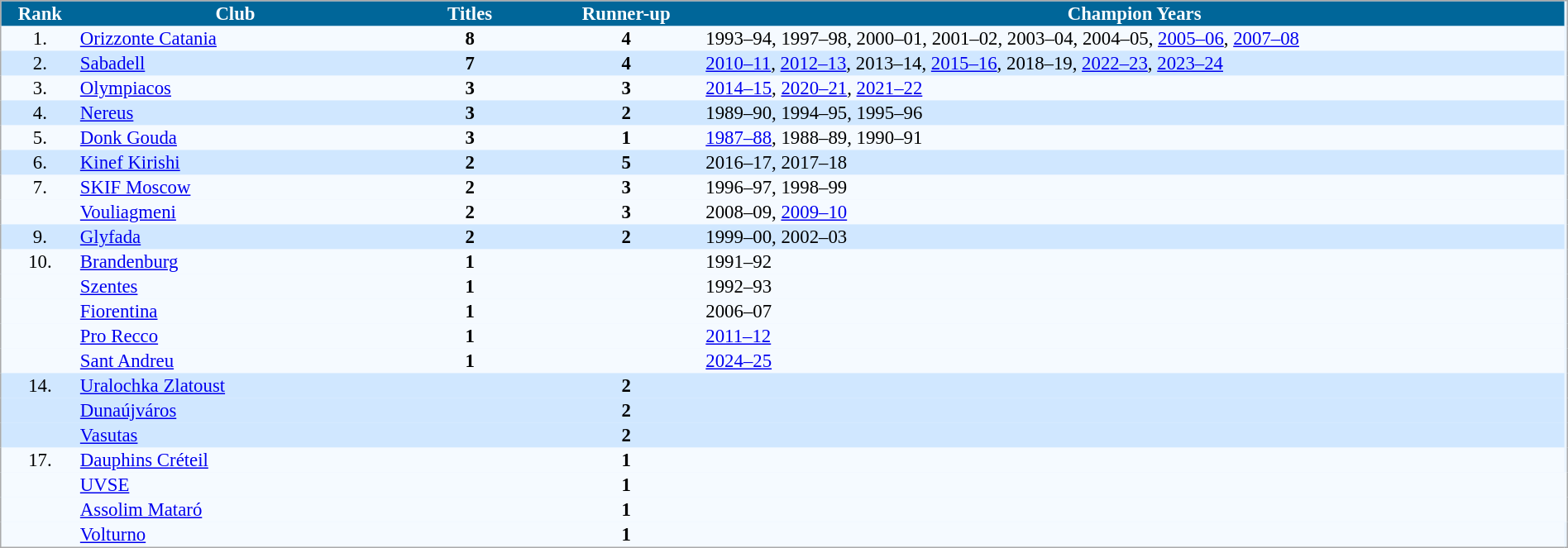<table cellspacing="0" style="background: #EBF5FF; border: 1px #aaa solid; border-collapse: collapse; font-size: 95%;" width=100%>
<tr bgcolor=#006699 style="color:white;">
<th width=5%>Rank</th>
<th width=20%>Club</th>
<th width=10%>Titles</th>
<th width=10%>Runner-up</th>
<th width=55%>Champion Years</th>
</tr>
<tr bgcolor=#F5FAFF>
<td align=center>1.</td>
<td> <a href='#'>Orizzonte Catania</a></td>
<td align=center><strong>8</strong></td>
<td align=center><strong>4</strong></td>
<td>1993–94, 1997–98, 2000–01, 2001–02, 2003–04, 2004–05, <a href='#'>2005–06</a>, <a href='#'>2007–08</a></td>
</tr>
<tr bgcolor=#D0E7FF>
<td align=center>2.</td>
<td> <a href='#'>Sabadell</a></td>
<td align=center><strong>7</strong></td>
<td align=center><strong>4</strong></td>
<td><a href='#'>2010–11</a>, <a href='#'>2012–13</a>, 2013–14, <a href='#'>2015–16</a>, 2018–19, <a href='#'>2022–23</a>, <a href='#'>2023–24</a></td>
</tr>
<tr bgcolor=#F5FAFF>
<td align="center">3.</td>
<td> <a href='#'>Olympiacos</a></td>
<td align="center"><strong>3</strong></td>
<td align="center"><strong>3</strong></td>
<td><a href='#'>2014–15</a>, <a href='#'>2020–21</a>, <a href='#'>2021–22</a></td>
</tr>
<tr bgcolor=#D0E7FF>
<td align="center">4.</td>
<td> <a href='#'>Nereus</a></td>
<td align="center"><strong>3</strong></td>
<td align="center"><strong>2</strong></td>
<td>1989–90, 1994–95, 1995–96</td>
</tr>
<tr bgcolor=#F5FAFF>
<td align="center">5.</td>
<td> <a href='#'>Donk Gouda</a></td>
<td align="center"><strong>3</strong></td>
<td align="center"><strong>1</strong></td>
<td><a href='#'>1987–88</a>, 1988–89, 1990–91</td>
</tr>
<tr bgcolor=#D0E7FF>
<td align="center">6.</td>
<td> <a href='#'>Kinef Kirishi</a></td>
<td align="center"><strong>2</strong></td>
<td align="center"><strong>5</strong></td>
<td>2016–17, 2017–18</td>
</tr>
<tr bgcolor=#F5FAFF>
<td align="center">7.</td>
<td> <a href='#'>SKIF Moscow</a></td>
<td align="center"><strong>2</strong></td>
<td align="center"><strong>3</strong></td>
<td>1996–97, 1998–99</td>
</tr>
<tr bgcolor=#F5FAFF>
<td align=center></td>
<td> <a href='#'>Vouliagmeni</a></td>
<td align=center><strong>2</strong></td>
<td align=center><strong>3</strong></td>
<td>2008–09, <a href='#'>2009–10</a></td>
</tr>
<tr bgcolor=#D0E7FF>
<td align=center>9.</td>
<td> <a href='#'>Glyfada</a></td>
<td align=center><strong>2</strong></td>
<td align=center><strong>2</strong></td>
<td>1999–00, 2002–03</td>
</tr>
<tr bgcolor=#F5FAFF>
<td align=center>10.</td>
<td> <a href='#'>Brandenburg</a></td>
<td align=center><strong>1</strong></td>
<td align=center></td>
<td>1991–92</td>
</tr>
<tr bgcolor=#F5FAFF>
<td align=center></td>
<td> <a href='#'>Szentes</a></td>
<td align=center><strong>1</strong></td>
<td align=center></td>
<td>1992–93</td>
</tr>
<tr bgcolor=#F5FAFF>
<td align=center></td>
<td> <a href='#'>Fiorentina</a></td>
<td align=center><strong>1</strong></td>
<td align=center></td>
<td>2006–07</td>
</tr>
<tr bgcolor=#F5FAFF>
<td align=center></td>
<td> <a href='#'>Pro Recco</a></td>
<td align=center><strong>1</strong></td>
<td align=center></td>
<td><a href='#'>2011–12</a></td>
</tr>
<tr bgcolor=#F5FAFF>
<td align=center></td>
<td> <a href='#'>Sant Andreu</a></td>
<td align=center><strong>1</strong></td>
<td align=center></td>
<td><a href='#'>2024–25</a></td>
</tr>
<tr bgcolor=#D0E7FF>
<td align=center>14.</td>
<td> <a href='#'>Uralochka Zlatoust</a></td>
<td align=center></td>
<td align=center><strong>2</strong></td>
<td></td>
</tr>
<tr bgcolor=#D0E7FF>
<td align=center></td>
<td> <a href='#'>Dunaújváros</a></td>
<td align=center></td>
<td align=center><strong>2</strong></td>
<td></td>
</tr>
<tr bgcolor=#D0E7FF>
<td align=center></td>
<td> <a href='#'>Vasutas</a></td>
<td align=center></td>
<td align=center><strong>2</strong></td>
<td></td>
</tr>
<tr bgcolor=#F5FAFF>
<td align=center>17.</td>
<td> <a href='#'>Dauphins Créteil</a></td>
<td align=center></td>
<td align=center><strong>1</strong></td>
<td></td>
</tr>
<tr bgcolor=#F5FAFF>
<td align=center></td>
<td> <a href='#'>UVSE</a></td>
<td align=center></td>
<td align=center><strong>1</strong></td>
<td></td>
<td></td>
</tr>
<tr bgcolor=#F5FAFF>
<td align=center></td>
<td> <a href='#'>Assolim Mataró</a></td>
<td align=center></td>
<td align=center><strong>1</strong></td>
<td></td>
<td></td>
</tr>
<tr bgcolor=#F5FAFF>
<td align=center></td>
<td> <a href='#'>Volturno</a></td>
<td align=center></td>
<td align=center><strong>1</strong></td>
<td></td>
</tr>
</table>
